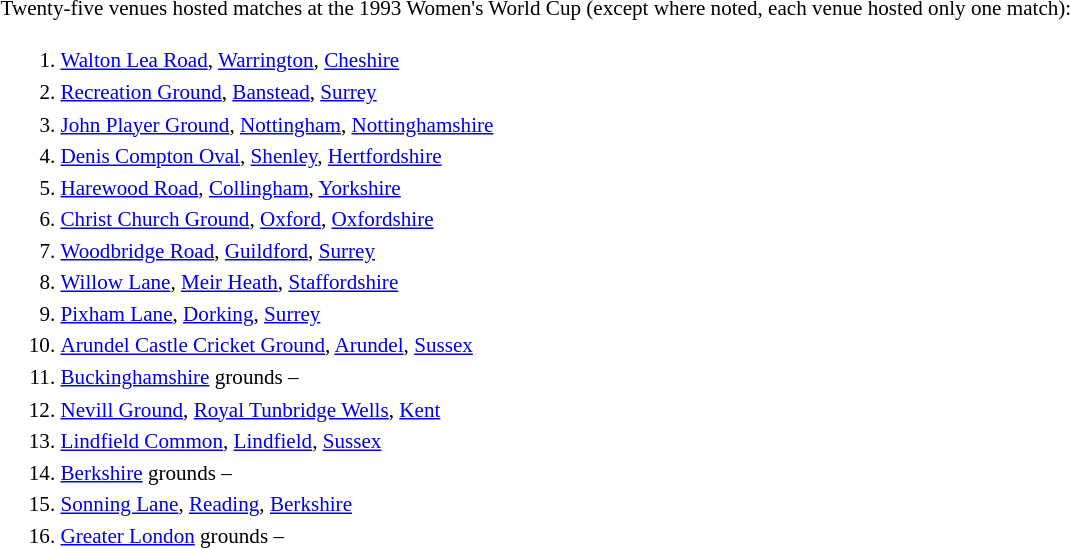<table class="toccolours" style="font-size:100%; min-width:700px">
<tr style="vertical-align:top">
<td><br></td>
<td style="font-size:88%; line-height:150%"><br>Twenty-five venues hosted matches at the 1993 Women's World Cup (except where noted, each venue hosted only one match):<ol><li><a href='#'>Walton Lea Road</a>, <a href='#'>Warrington</a>, <a href='#'>Cheshire</a></li><li><a href='#'>Recreation Ground</a>, <a href='#'>Banstead</a>, <a href='#'>Surrey</a></li><li><a href='#'>John Player Ground</a>, <a href='#'>Nottingham</a>, <a href='#'>Nottinghamshire</a></li><li><a href='#'>Denis Compton Oval</a>, <a href='#'>Shenley</a>, <a href='#'>Hertfordshire</a></li><li><a href='#'>Harewood Road</a>, <a href='#'>Collingham</a>, <a href='#'>Yorkshire</a></li><li><a href='#'>Christ Church Ground</a>, <a href='#'>Oxford</a>, <a href='#'>Oxfordshire</a></li><li><a href='#'>Woodbridge Road</a>, <a href='#'>Guildford</a>, <a href='#'>Surrey</a></li><li><a href='#'>Willow Lane</a>, <a href='#'>Meir Heath</a>, <a href='#'>Staffordshire</a></li><li><a href='#'>Pixham Lane</a>, <a href='#'>Dorking</a>, <a href='#'>Surrey</a></li><li><a href='#'>Arundel Castle Cricket Ground</a>, <a href='#'>Arundel</a>, <a href='#'>Sussex</a></li><li><a href='#'>Buckinghamshire</a> grounds – </li><li><a href='#'>Nevill Ground</a>, <a href='#'>Royal Tunbridge Wells</a>, <a href='#'>Kent</a></li><li><a href='#'>Lindfield Common</a>, <a href='#'>Lindfield</a>, <a href='#'>Sussex</a></li><li><a href='#'>Berkshire</a> grounds –  </li><li><a href='#'>Sonning Lane</a>, <a href='#'>Reading</a>, <a href='#'>Berkshire</a></li><li><a href='#'>Greater London</a> grounds –  </li></ol></td>
</tr>
</table>
